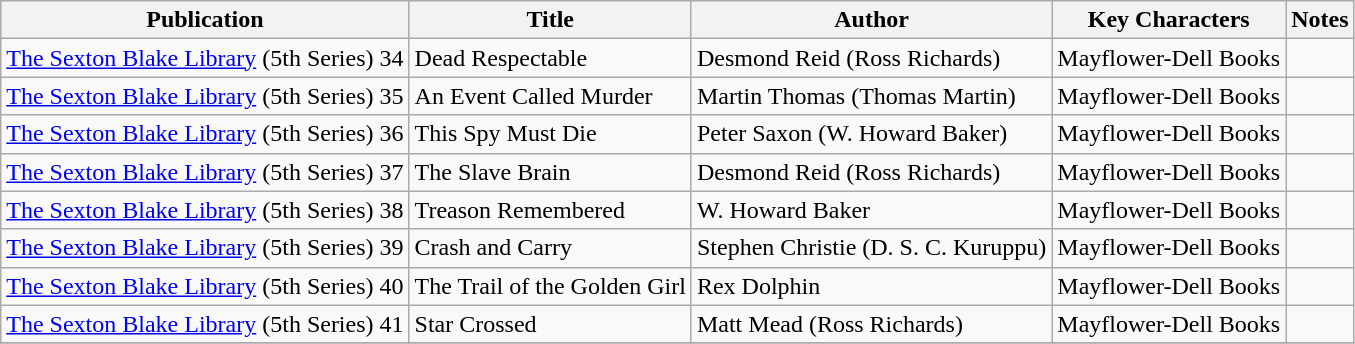<table class="wikitable">
<tr>
<th>Publication</th>
<th>Title</th>
<th>Author</th>
<th>Key Characters</th>
<th>Notes</th>
</tr>
<tr>
<td><a href='#'>The Sexton Blake Library</a> (5th Series) 34</td>
<td>Dead Respectable</td>
<td>Desmond Reid (Ross Richards)</td>
<td>Mayflower-Dell Books</td>
<td></td>
</tr>
<tr>
<td><a href='#'>The Sexton Blake Library</a> (5th Series) 35</td>
<td>An Event Called Murder</td>
<td>Martin Thomas (Thomas Martin)</td>
<td>Mayflower-Dell Books</td>
<td></td>
</tr>
<tr>
<td><a href='#'>The Sexton Blake Library</a> (5th Series) 36</td>
<td>This Spy Must Die</td>
<td>Peter Saxon (W. Howard Baker)</td>
<td>Mayflower-Dell Books</td>
<td></td>
</tr>
<tr>
<td><a href='#'>The Sexton Blake Library</a> (5th Series) 37</td>
<td>The Slave Brain</td>
<td>Desmond Reid (Ross Richards)</td>
<td>Mayflower-Dell Books</td>
<td></td>
</tr>
<tr>
<td><a href='#'>The Sexton Blake Library</a> (5th Series) 38</td>
<td>Treason Remembered</td>
<td>W. Howard Baker</td>
<td>Mayflower-Dell Books</td>
<td></td>
</tr>
<tr>
<td><a href='#'>The Sexton Blake Library</a> (5th Series) 39</td>
<td>Crash and Carry</td>
<td>Stephen Christie (D. S. C. Kuruppu)</td>
<td>Mayflower-Dell Books</td>
<td></td>
</tr>
<tr>
<td><a href='#'>The Sexton Blake Library</a> (5th Series) 40</td>
<td>The Trail of the Golden Girl</td>
<td>Rex Dolphin</td>
<td>Mayflower-Dell Books</td>
<td></td>
</tr>
<tr>
<td><a href='#'>The Sexton Blake Library</a> (5th Series) 41</td>
<td>Star Crossed</td>
<td>Matt Mead (Ross Richards)</td>
<td>Mayflower-Dell Books</td>
<td></td>
</tr>
<tr>
</tr>
</table>
